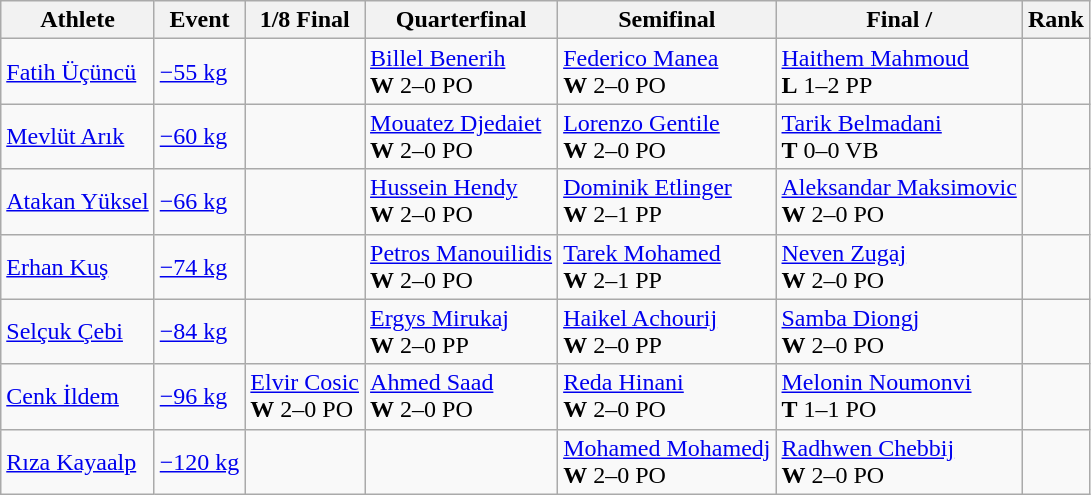<table class="wikitable">
<tr>
<th>Athlete</th>
<th>Event</th>
<th>1/8 Final</th>
<th>Quarterfinal</th>
<th>Semifinal</th>
<th>Final / </th>
<th>Rank</th>
</tr>
<tr>
<td><a href='#'>Fatih Üçüncü</a></td>
<td><a href='#'>−55 kg</a></td>
<td></td>
<td> <a href='#'>Billel Benerih</a> <br> <strong>W</strong> 2–0 PO</td>
<td> <a href='#'>Federico Manea</a> <br> <strong>W</strong> 2–0 PO</td>
<td> <a href='#'>Haithem Mahmoud</a> <br> <strong>L</strong> 1–2 PP</td>
<td align=center></td>
</tr>
<tr>
<td><a href='#'>Mevlüt Arık</a></td>
<td><a href='#'>−60 kg</a></td>
<td></td>
<td> <a href='#'>Mouatez Djedaiet</a> <br> <strong>W</strong> 2–0 PO</td>
<td> <a href='#'>Lorenzo Gentile</a> <br> <strong>W</strong> 2–0 PO</td>
<td> <a href='#'>Tarik Belmadani</a> <br> <strong>T</strong> 0–0 VB</td>
<td align=center></td>
</tr>
<tr>
<td><a href='#'>Atakan Yüksel</a></td>
<td><a href='#'>−66 kg</a></td>
<td></td>
<td> <a href='#'>Hussein Hendy</a> <br> <strong>W</strong> 2–0 PO</td>
<td> <a href='#'>Dominik Etlinger</a> <br> <strong>W</strong> 2–1 PP</td>
<td> <a href='#'>Aleksandar Maksimovic</a> <br> <strong>W</strong> 2–0 PO</td>
<td align=center></td>
</tr>
<tr>
<td><a href='#'>Erhan Kuş</a></td>
<td><a href='#'>−74 kg</a></td>
<td></td>
<td> <a href='#'>Petros Manouilidis</a> <br> <strong>W</strong> 2–0 PO</td>
<td> <a href='#'>Tarek Mohamed</a> <br> <strong>W</strong> 2–1 PP</td>
<td> <a href='#'>Neven Zugaj</a> <br> <strong>W</strong> 2–0 PO</td>
<td align=center></td>
</tr>
<tr>
<td><a href='#'>Selçuk Çebi</a></td>
<td><a href='#'>−84 kg</a></td>
<td></td>
<td> <a href='#'>Ergys Mirukaj</a> <br> <strong>W</strong> 2–0 PP</td>
<td> <a href='#'>Haikel Achourij</a> <br> <strong>W</strong> 2–0 PP</td>
<td> <a href='#'>Samba Diongj</a> <br> <strong>W</strong> 2–0 PO</td>
<td align=center></td>
</tr>
<tr>
<td><a href='#'>Cenk İldem</a></td>
<td><a href='#'>−96 kg</a></td>
<td> <a href='#'>Elvir Cosic</a> <br> <strong>W</strong> 2–0 PO</td>
<td> <a href='#'>Ahmed Saad</a> <br> <strong>W</strong> 2–0 PO</td>
<td> <a href='#'>Reda Hinani</a> <br> <strong>W</strong> 2–0 PO</td>
<td> <a href='#'>Melonin Noumonvi</a> <br> <strong>T</strong> 1–1 PO</td>
<td align=center></td>
</tr>
<tr>
<td><a href='#'>Rıza Kayaalp</a></td>
<td><a href='#'>−120 kg</a></td>
<td></td>
<td></td>
<td> <a href='#'>Mohamed Mohamedj</a> <br> <strong>W</strong> 2–0 PO</td>
<td> <a href='#'>Radhwen Chebbij</a> <br> <strong>W</strong> 2–0 PO</td>
<td align=center></td>
</tr>
</table>
